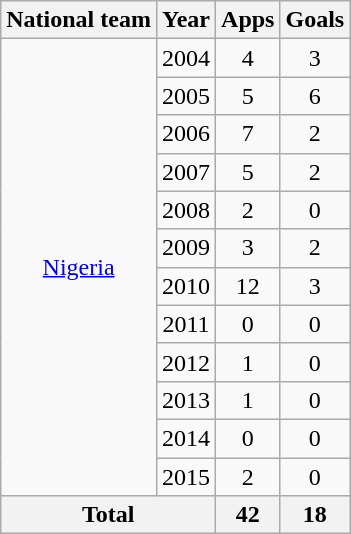<table class="wikitable" style="text-align:center">
<tr>
<th>National team</th>
<th>Year</th>
<th>Apps</th>
<th>Goals</th>
</tr>
<tr>
<td rowspan="12"><a href='#'>Nigeria</a></td>
<td>2004</td>
<td>4</td>
<td>3</td>
</tr>
<tr>
<td>2005</td>
<td>5</td>
<td>6</td>
</tr>
<tr>
<td>2006</td>
<td>7</td>
<td>2</td>
</tr>
<tr>
<td>2007</td>
<td>5</td>
<td>2</td>
</tr>
<tr>
<td>2008</td>
<td>2</td>
<td>0</td>
</tr>
<tr>
<td>2009</td>
<td>3</td>
<td>2</td>
</tr>
<tr>
<td>2010</td>
<td>12</td>
<td>3</td>
</tr>
<tr>
<td>2011</td>
<td>0</td>
<td>0</td>
</tr>
<tr>
<td>2012</td>
<td>1</td>
<td>0</td>
</tr>
<tr>
<td>2013</td>
<td>1</td>
<td>0</td>
</tr>
<tr>
<td>2014</td>
<td>0</td>
<td>0</td>
</tr>
<tr>
<td>2015</td>
<td>2</td>
<td>0</td>
</tr>
<tr>
<th colspan="2">Total</th>
<th>42</th>
<th>18</th>
</tr>
</table>
